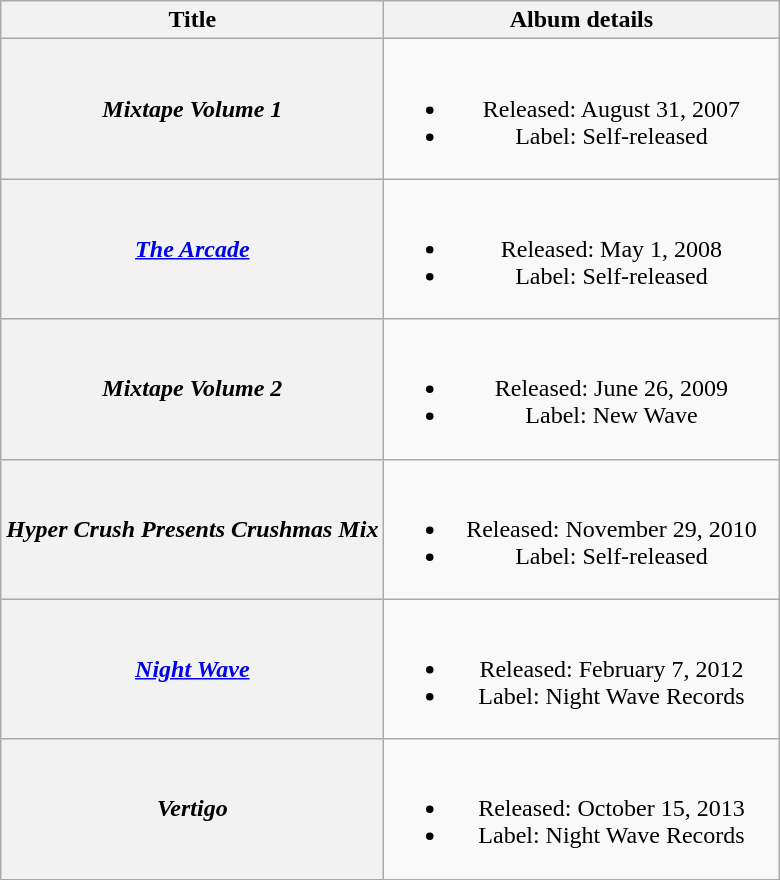<table class="wikitable plainrowheaders" style="text-align:center;">
<tr>
<th scope="col">Title</th>
<th scope="col" style="width:16em;">Album details</th>
</tr>
<tr>
<th scope="row"><em>Mixtape Volume 1</em></th>
<td><br><ul><li>Released: August 31, 2007</li><li>Label: Self-released</li></ul></td>
</tr>
<tr>
<th scope="row"><em><a href='#'>The Arcade</a></em></th>
<td><br><ul><li>Released: May 1, 2008</li><li>Label: Self-released</li></ul></td>
</tr>
<tr>
<th scope="row"><em>Mixtape Volume 2</em></th>
<td><br><ul><li>Released: June 26, 2009</li><li>Label: New Wave</li></ul></td>
</tr>
<tr>
<th scope="row"><em>Hyper Crush Presents Crushmas Mix</em></th>
<td><br><ul><li>Released: November 29, 2010</li><li>Label: Self-released</li></ul></td>
</tr>
<tr>
<th scope="row"><em><a href='#'>Night Wave</a></em></th>
<td><br><ul><li>Released: February 7, 2012</li><li>Label: Night Wave Records</li></ul></td>
</tr>
<tr>
<th scope="row"><em>Vertigo</em></th>
<td><br><ul><li>Released: October 15, 2013</li><li>Label: Night Wave Records</li></ul></td>
</tr>
</table>
